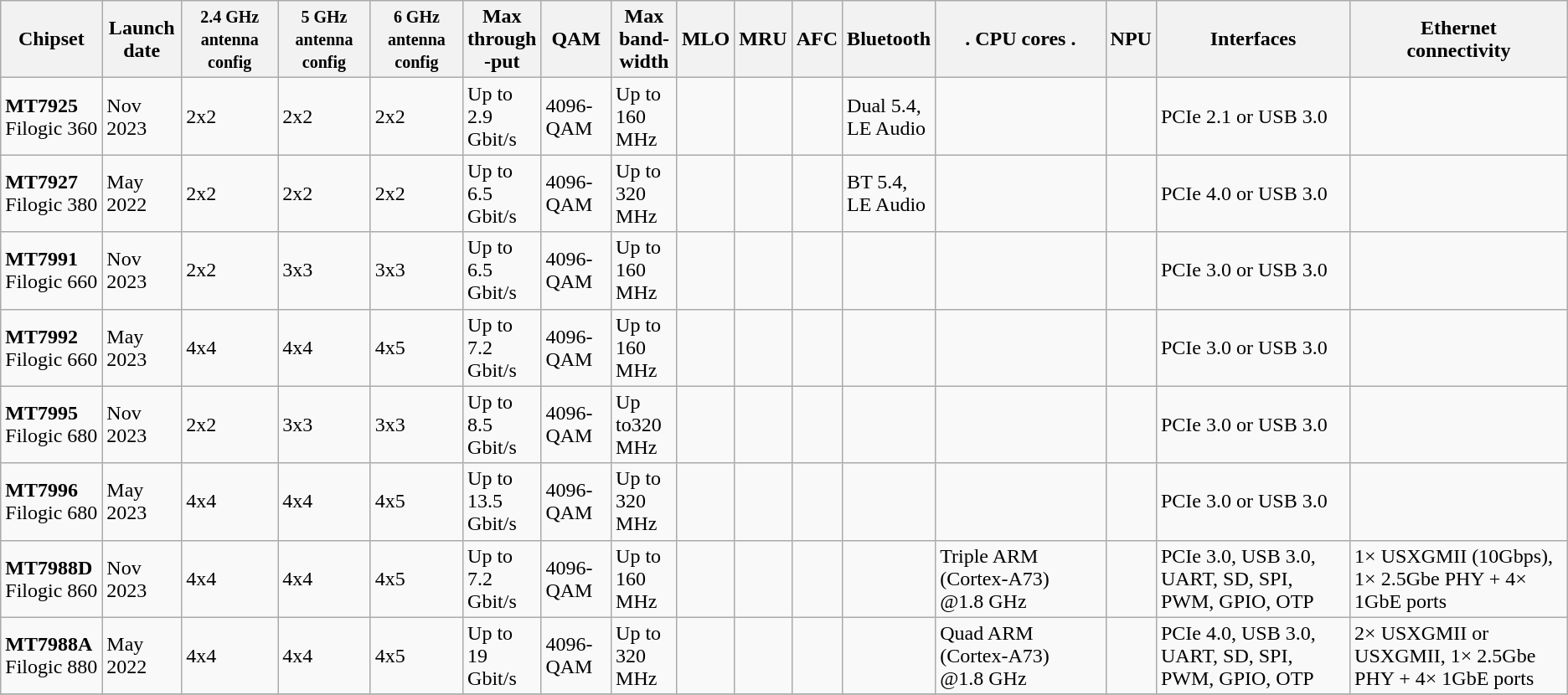<table class="wikitable">
<tr>
<th>Chipset</th>
<th>Launch<br>date</th>
<th><small>2.4 GHz antenna config</small></th>
<th><small>5 GHz antenna config</small></th>
<th><small>6 GHz antenna config</small></th>
<th>Max<br>through<br>-put</th>
<th>QAM</th>
<th>Max<br>band-<br>width</th>
<th>MLO</th>
<th>MRU</th>
<th>AFC</th>
<th>Bluetooth</th>
<th>. CPU cores .</th>
<th>NPU</th>
<th>Interfaces</th>
<th>Ethernet<br>connectivity</th>
</tr>
<tr>
<td><b>MT7925</b><br>Filogic 360<br></td>
<td>Nov 2023</td>
<td>2x2</td>
<td>2x2</td>
<td>2x2</td>
<td>Up to<br>2.9<br>Gbit/s</td>
<td>4096-QAM</td>
<td>Up to <br>160<br>MHz</td>
<td></td>
<td></td>
<td></td>
<td>Dual 5.4, <br>LE Audio</td>
<td></td>
<td></td>
<td>PCIe 2.1 or USB 3.0</td>
<td></td>
</tr>
<tr>
<td><b>MT7927</b><br>Filogic 380<br></td>
<td>May 2022</td>
<td>2x2</td>
<td>2x2</td>
<td>2x2</td>
<td>Up to<br>6.5<br>Gbit/s</td>
<td>4096-QAM</td>
<td>Up to <br>320<br>MHz</td>
<td></td>
<td></td>
<td></td>
<td>BT 5.4, <br>LE Audio</td>
<td></td>
<td></td>
<td>PCIe 4.0 or USB 3.0</td>
<td></td>
</tr>
<tr>
<td><b>MT7991</b><br>Filogic 660</td>
<td>Nov 2023</td>
<td>2x2</td>
<td>3x3</td>
<td>3x3</td>
<td>Up to<br>6.5<br>Gbit/s</td>
<td>4096-QAM</td>
<td>Up to<br>160<br>MHz</td>
<td></td>
<td></td>
<td></td>
<td></td>
<td></td>
<td></td>
<td>PCIe 3.0 or USB 3.0</td>
<td></td>
</tr>
<tr>
<td><b>MT7992</b><br>Filogic 660</td>
<td>May 2023</td>
<td>4x4</td>
<td>4x4</td>
<td>4x5</td>
<td>Up to<br>7.2<br>Gbit/s</td>
<td>4096-QAM</td>
<td>Up to<br>160<br>MHz</td>
<td></td>
<td></td>
<td></td>
<td></td>
<td></td>
<td></td>
<td>PCIe 3.0 or USB 3.0</td>
<td></td>
</tr>
<tr>
<td><b>MT7995</b><br>Filogic 680</td>
<td>Nov 2023</td>
<td>2x2</td>
<td>3x3</td>
<td>3x3</td>
<td>Up to<br>8.5<br>Gbit/s</td>
<td>4096-QAM</td>
<td>Up to320<br>MHz</td>
<td></td>
<td></td>
<td></td>
<td></td>
<td></td>
<td></td>
<td>PCIe 3.0 or USB 3.0</td>
<td></td>
</tr>
<tr>
<td><b>MT7996</b><br>Filogic 680<br></td>
<td>May 2023</td>
<td>4x4</td>
<td>4x4</td>
<td>4x5</td>
<td>Up to<br>13.5<br>Gbit/s</td>
<td>4096-QAM</td>
<td>Up to <br>320<br>MHz</td>
<td></td>
<td></td>
<td></td>
<td></td>
<td></td>
<td></td>
<td>PCIe 3.0 or USB 3.0</td>
<td></td>
</tr>
<tr>
<td><b>MT7988D</b><br>Filogic 860<br></td>
<td>Nov 2023</td>
<td>4x4</td>
<td>4x4</td>
<td>4x5</td>
<td>Up to<br>7.2<br>Gbit/s</td>
<td>4096-QAM</td>
<td>Up to<br>160<br>MHz</td>
<td></td>
<td></td>
<td></td>
<td></td>
<td>Triple ARM (Cortex-A73) @1.8 GHz</td>
<td></td>
<td>PCIe 3.0, USB 3.0, UART, SD, SPI, PWM, GPIO, OTP</td>
<td>1× USXGMII (10Gbps), 1× 2.5Gbe PHY + 4× 1GbE ports</td>
</tr>
<tr>
<td><b>MT7988A</b><br>Filogic 880<br></td>
<td>May 2022</td>
<td>4x4</td>
<td>4x4</td>
<td>4x5</td>
<td>Up to<br>19<br>Gbit/s</td>
<td>4096-QAM</td>
<td>Up to<br>320<br>MHz</td>
<td></td>
<td></td>
<td></td>
<td></td>
<td>Quad ARM (Cortex-A73) @1.8 GHz</td>
<td></td>
<td>PCIe 4.0, USB 3.0, UART, SD, SPI, PWM, GPIO, OTP</td>
<td>2× USXGMII or USXGMII, 1× 2.5Gbe PHY + 4× 1GbE ports</td>
</tr>
<tr>
</tr>
</table>
